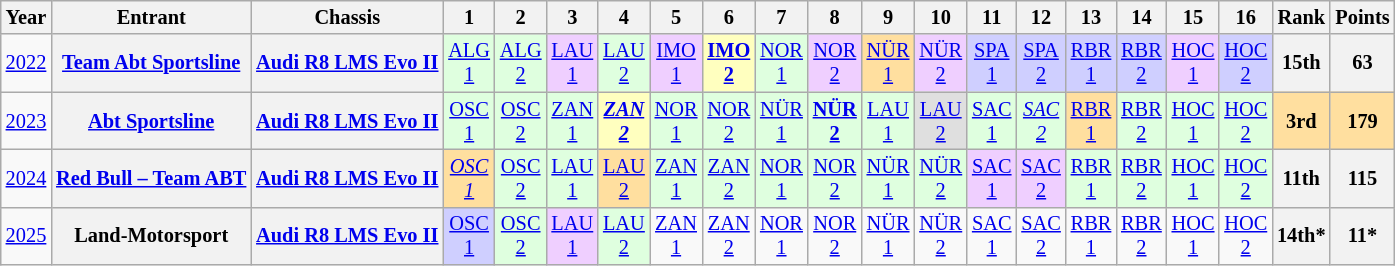<table class="wikitable" style="text-align:center; font-size:85%">
<tr>
<th>Year</th>
<th>Entrant</th>
<th>Chassis</th>
<th>1</th>
<th>2</th>
<th>3</th>
<th>4</th>
<th>5</th>
<th>6</th>
<th>7</th>
<th>8</th>
<th>9</th>
<th>10</th>
<th>11</th>
<th>12</th>
<th>13</th>
<th>14</th>
<th>15</th>
<th>16</th>
<th>Rank</th>
<th>Points</th>
</tr>
<tr>
<td><a href='#'>2022</a></td>
<th nowrap><a href='#'>Team Abt Sportsline</a></th>
<th nowrap><a href='#'>Audi R8 LMS Evo II</a></th>
<td style="background:#DFFFDF;"><a href='#'>ALG<br>1</a><br></td>
<td style="background:#DFFFDF;"><a href='#'>ALG<br>2</a><br></td>
<td style="background:#EFCFFF;"><a href='#'>LAU<br>1</a><br></td>
<td style="background:#DFFFDF;"><a href='#'>LAU<br>2</a><br></td>
<td style="background:#EFCFFF;"><a href='#'>IMO<br>1</a><br></td>
<td style="background:#FFFFBF;"><strong><a href='#'>IMO<br>2</a></strong><br></td>
<td style="background:#DFFFDF;"><a href='#'>NOR<br>1</a><br></td>
<td style="background:#EFCFFF;"><a href='#'>NOR<br>2</a><br></td>
<td style="background:#FFDF9F;"><a href='#'>NÜR<br>1</a><br></td>
<td style="background:#EFCFFF;"><a href='#'>NÜR<br>2</a><br></td>
<td style="background:#CFCFFF;"><a href='#'>SPA<br>1</a><br></td>
<td style="background:#CFCFFF;"><a href='#'>SPA<br>2</a><br></td>
<td style="background:#CFCFFF;"><a href='#'>RBR<br>1</a><br></td>
<td style="background:#CFCFFF;"><a href='#'>RBR<br>2</a><br></td>
<td style="background:#EFCFFF;"><a href='#'>HOC<br>1</a><br></td>
<td style="background:#CFCFFF;"><a href='#'>HOC<br>2</a><br></td>
<th>15th</th>
<th>63</th>
</tr>
<tr>
<td><a href='#'>2023</a></td>
<th nowrap><a href='#'>Abt Sportsline</a></th>
<th nowrap><a href='#'>Audi R8 LMS Evo II</a></th>
<td style="background:#DFFFDF;"><a href='#'>OSC<br>1</a><br></td>
<td style="background:#DFFFDF;"><a href='#'>OSC<br>2</a><br></td>
<td style="background:#DFFFDF;"><a href='#'>ZAN<br>1</a><br></td>
<td style="background:#FFFFBF;"><strong><em><a href='#'>ZAN<br>2</a></em></strong><br></td>
<td style="background:#DFFFDF;"><a href='#'>NOR<br>1</a><br></td>
<td style="background:#DFFFDF;"><a href='#'>NOR<br>2</a><br></td>
<td style="background:#DFFFDF;"><a href='#'>NÜR<br>1</a><br></td>
<td style="background:#DFFFDF;"><strong><a href='#'>NÜR<br>2</a></strong><br></td>
<td style="background:#DFFFDF;"><a href='#'>LAU<br>1</a><br></td>
<td style="background:#DFDFDF;"><a href='#'>LAU<br>2</a><br></td>
<td style="background:#DFFFDF;"><a href='#'>SAC<br>1</a><br></td>
<td style="background:#DFFFDF;"><em><a href='#'>SAC<br>2</a></em><br></td>
<td style="background:#FFDF9F;"><a href='#'>RBR<br>1</a><br></td>
<td style="background:#DFFFDF;"><a href='#'>RBR<br>2</a><br></td>
<td style="background:#DFFFDF;"><a href='#'>HOC<br>1</a><br></td>
<td style="background:#DFFFDF;"><a href='#'>HOC<br>2</a><br></td>
<th style="background:#FFDF9F;">3rd</th>
<th style="background:#FFDF9F;">179</th>
</tr>
<tr>
<td><a href='#'>2024</a></td>
<th nowrap><a href='#'>Red Bull – Team ABT</a></th>
<th nowrap><a href='#'>Audi R8 LMS Evo II</a></th>
<td style="background:#FFDF9F;"><em><a href='#'>OSC<br>1</a></em><br></td>
<td style="background:#DFFFDF;"><a href='#'>OSC<br>2</a><br></td>
<td style="background:#DFFFDF;"><a href='#'>LAU<br>1</a><br></td>
<td style="background:#FFDF9F;"><a href='#'>LAU<br>2</a><br></td>
<td style="background:#DFFFDF;"><a href='#'>ZAN<br>1</a><br></td>
<td style="background:#DFFFDF;"><a href='#'>ZAN<br>2</a><br></td>
<td style="background:#DFFFDF;"><a href='#'>NOR<br>1</a><br></td>
<td style="background:#DFFFDF;"><a href='#'>NOR<br>2</a><br></td>
<td style="background:#DFFFDF;"><a href='#'>NÜR<br>1</a><br></td>
<td style="background:#DFFFDF;"><a href='#'>NÜR<br>2</a><br></td>
<td style="background:#EFCFFF;"><a href='#'>SAC<br>1</a><br></td>
<td style="background:#EFCFFF;"><a href='#'>SAC<br>2</a><br></td>
<td style="background:#DFFFDF;"><a href='#'>RBR<br>1</a><br></td>
<td style="background:#DFFFDF;"><a href='#'>RBR<br>2</a><br></td>
<td style="background:#DFFFDF;"><a href='#'>HOC<br>1</a><br></td>
<td style="background:#DFFFDF;"><a href='#'>HOC<br>2</a><br></td>
<th>11th</th>
<th>115</th>
</tr>
<tr>
<td><a href='#'>2025</a></td>
<th>Land-Motorsport</th>
<th><a href='#'>Audi R8 LMS Evo II</a></th>
<td style="background:#CFCFFF;"><a href='#'>OSC<br>1</a><br></td>
<td style="background:#DFFFDF;"><a href='#'>OSC<br>2</a><br></td>
<td style="background:#EFCFFF;"><a href='#'>LAU<br>1</a><br></td>
<td style="background:#DFFFDF;"><a href='#'>LAU<br>2</a><br></td>
<td style="background:#;"><a href='#'>ZAN<br>1</a><br></td>
<td style="background:#;"><a href='#'>ZAN<br>2</a><br></td>
<td style="background:#;"><a href='#'>NOR<br>1</a><br></td>
<td style="background:#;"><a href='#'>NOR<br>2</a><br></td>
<td style="background:#;"><a href='#'>NÜR<br>1</a><br></td>
<td style="background:#;"><a href='#'>NÜR<br>2</a><br></td>
<td style="background:#;"><a href='#'>SAC<br>1</a><br></td>
<td style="background:#;"><a href='#'>SAC<br>2</a><br></td>
<td style="background:#;"><a href='#'>RBR<br>1</a><br></td>
<td style="background:#;"><a href='#'>RBR<br>2</a><br></td>
<td style="background:#;"><a href='#'>HOC<br>1</a><br></td>
<td style="background:#;"><a href='#'>HOC<br>2</a><br></td>
<th>14th*</th>
<th>11*</th>
</tr>
</table>
